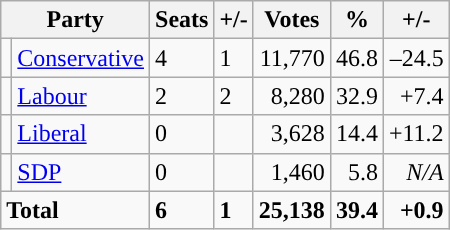<table class="wikitable sortable">
<tr>
<th colspan="2">Party</th>
<th>Seats</th>
<th>+/-</th>
<th>Votes</th>
<th>%</th>
<th>+/-</th>
</tr>
<tr>
<td style="background-color: "></td>
<td><a href='#'>Conservative</a></td>
<td>4</td>
<td> 1</td>
<td style="text-align:right;">11,770</td>
<td style="text-align:right;">46.8</td>
<td style="text-align:right;">–24.5</td>
</tr>
<tr>
<td style="background-color: "></td>
<td><a href='#'>Labour</a></td>
<td>2</td>
<td> 2</td>
<td style="text-align:right;">8,280</td>
<td style="text-align:right;">32.9</td>
<td style="text-align:right;">+7.4</td>
</tr>
<tr>
<td style="background-color: "></td>
<td><a href='#'>Liberal</a></td>
<td>0</td>
<td></td>
<td style="text-align:right;">3,628</td>
<td style="text-align:right;">14.4</td>
<td style="text-align:right;">+11.2</td>
</tr>
<tr>
<td style="background-color: "></td>
<td><a href='#'>SDP</a></td>
<td>0</td>
<td></td>
<td style="text-align:right;">1,460</td>
<td style="text-align:right;">5.8</td>
<td style="text-align:right;"><em>N/A</em></td>
</tr>
<tr>
<td colspan="2"><strong>Total</strong></td>
<td><strong>6</strong></td>
<td> <strong>1</strong></td>
<td style="text-align:right;"><strong>25,138</strong></td>
<td style="text-align:right;"><strong>39.4</strong></td>
<td style="text-align:right;"><strong>+0.9</strong></td>
</tr>
</table>
